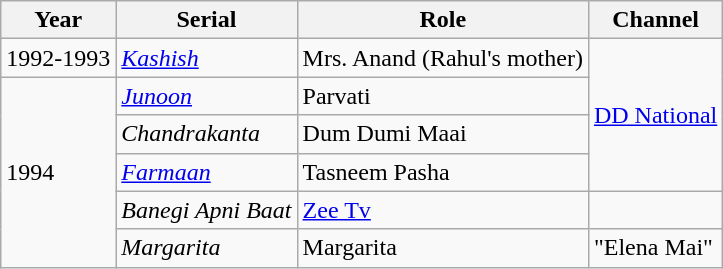<table class="wikitable sortable">
<tr>
<th>Year</th>
<th>Serial</th>
<th>Role</th>
<th>Channel</th>
</tr>
<tr>
<td>1992-1993</td>
<td><em><a href='#'>Kashish</a></em></td>
<td>Mrs. Anand (Rahul's mother)</td>
<td Rowspan="4"><a href='#'>DD National</a></td>
</tr>
<tr>
<td Rowspan="5">1994</td>
<td><em><a href='#'>Junoon</a></em></td>
<td>Parvati</td>
</tr>
<tr>
<td><em>Chandrakanta</em></td>
<td>Dum Dumi Maai</td>
</tr>
<tr>
<td><em><a href='#'>Farmaan</a></em></td>
<td>Tasneem Pasha</td>
</tr>
<tr>
<td><em>Banegi Apni Baat</em></td>
<td Revati><a href='#'>Zee Tv</a></td>
</tr>
<tr>
<td><em>Margarita</em></td>
<td>Margarita</td>
<td>"Elena Mai"</td>
</tr>
</table>
